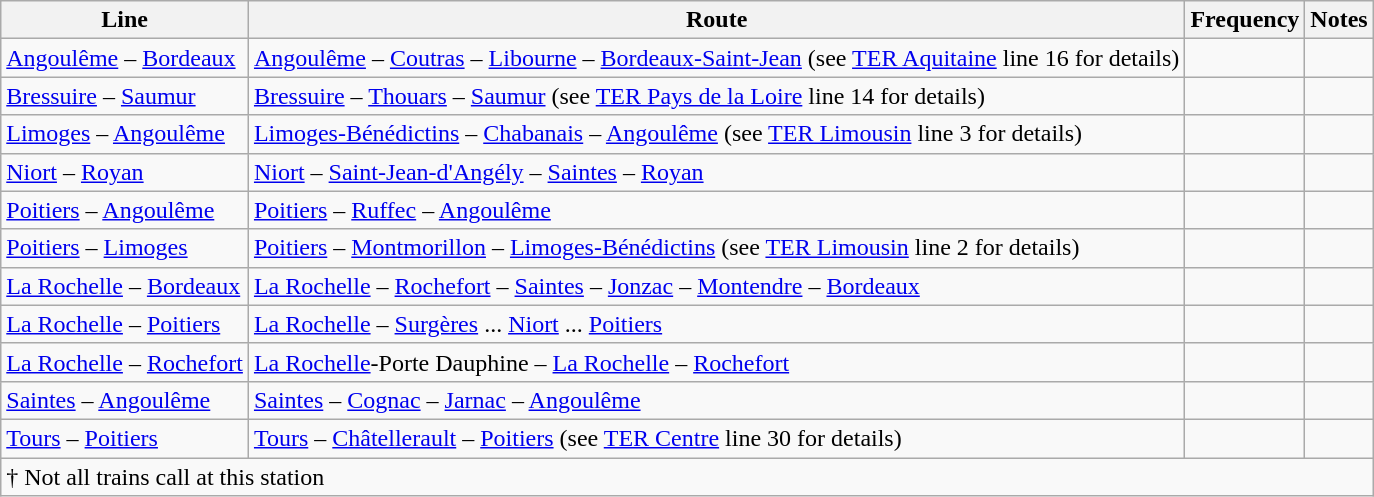<table class="wikitable vatop">
<tr>
<th>Line</th>
<th>Route</th>
<th>Frequency</th>
<th>Notes</th>
</tr>
<tr>
<td><a href='#'>Angoulême</a> – <a href='#'>Bordeaux</a></td>
<td><a href='#'>Angoulême</a>  –  <a href='#'>Coutras</a>  –  <a href='#'>Libourne</a>  –  <a href='#'>Bordeaux-Saint-Jean</a> (see <a href='#'>TER Aquitaine</a> line 16 for details)</td>
<td></td>
<td></td>
</tr>
<tr>
<td><a href='#'>Bressuire</a> – <a href='#'>Saumur</a></td>
<td><a href='#'>Bressuire</a> – <a href='#'>Thouars</a>  –  <a href='#'>Saumur</a> (see <a href='#'>TER Pays de la Loire</a> line 14 for details)</td>
<td></td>
<td></td>
</tr>
<tr>
<td><a href='#'>Limoges</a> – <a href='#'>Angoulême</a></td>
<td><a href='#'>Limoges-Bénédictins</a>  –  <a href='#'>Chabanais</a>  –  <a href='#'>Angoulême</a> (see <a href='#'>TER Limousin</a> line 3 for details)</td>
<td></td>
<td></td>
</tr>
<tr>
<td><a href='#'>Niort</a> – <a href='#'>Royan</a></td>
<td><a href='#'>Niort</a>  –  <a href='#'>Saint-Jean-d'Angély</a>  –  <a href='#'>Saintes</a>  –  <a href='#'>Royan</a></td>
<td></td>
<td></td>
</tr>
<tr>
<td><a href='#'>Poitiers</a> – <a href='#'>Angoulême</a></td>
<td><a href='#'>Poitiers</a>  –  <a href='#'>Ruffec</a>  –  <a href='#'>Angoulême</a></td>
<td></td>
<td></td>
</tr>
<tr>
<td><a href='#'>Poitiers</a> – <a href='#'>Limoges</a></td>
<td><a href='#'>Poitiers</a>  –  <a href='#'>Montmorillon</a>  –  <a href='#'>Limoges-Bénédictins</a> (see <a href='#'>TER Limousin</a> line 2 for details)</td>
<td></td>
<td></td>
</tr>
<tr>
<td><a href='#'>La Rochelle</a> – <a href='#'>Bordeaux</a></td>
<td><a href='#'>La Rochelle</a>  –  <a href='#'>Rochefort</a>  –  <a href='#'>Saintes</a>  –  <a href='#'>Jonzac</a>  –  <a href='#'>Montendre</a>  –  <a href='#'>Bordeaux</a></td>
<td></td>
<td></td>
</tr>
<tr>
<td><a href='#'>La Rochelle</a> – <a href='#'>Poitiers</a></td>
<td><a href='#'>La Rochelle</a> – <a href='#'>Surgères</a> ... <a href='#'>Niort</a> ... <a href='#'>Poitiers</a></td>
<td></td>
<td></td>
</tr>
<tr>
<td><a href='#'>La Rochelle</a> – <a href='#'>Rochefort</a></td>
<td><a href='#'>La Rochelle</a>-Porte Dauphine – <a href='#'>La Rochelle</a>  –  <a href='#'>Rochefort</a></td>
<td></td>
<td></td>
</tr>
<tr>
<td><a href='#'>Saintes</a> – <a href='#'>Angoulême</a></td>
<td><a href='#'>Saintes</a>  –  <a href='#'>Cognac</a> – <a href='#'>Jarnac</a>  –  <a href='#'>Angoulême</a></td>
<td></td>
<td></td>
</tr>
<tr>
<td><a href='#'>Tours</a> – <a href='#'>Poitiers</a></td>
<td><a href='#'>Tours</a>  –  <a href='#'>Châtellerault</a>  –  <a href='#'>Poitiers</a> (see <a href='#'>TER Centre</a> line 30 for details)</td>
<td></td>
<td></td>
</tr>
<tr>
<td colspan=4>† Not all trains call at this station</td>
</tr>
</table>
